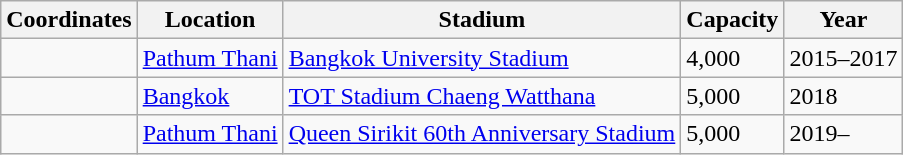<table class="wikitable sortable">
<tr>
<th>Coordinates</th>
<th>Location</th>
<th>Stadium</th>
<th>Capacity</th>
<th>Year</th>
</tr>
<tr>
<td></td>
<td><a href='#'>Pathum Thani</a></td>
<td><a href='#'>Bangkok University Stadium</a></td>
<td>4,000</td>
<td>2015–2017</td>
</tr>
<tr>
<td></td>
<td><a href='#'>Bangkok</a></td>
<td><a href='#'>TOT Stadium Chaeng Watthana</a></td>
<td>5,000</td>
<td>2018</td>
</tr>
<tr>
<td></td>
<td><a href='#'>Pathum Thani</a></td>
<td><a href='#'>Queen Sirikit 60th Anniversary Stadium</a></td>
<td>5,000</td>
<td>2019–</td>
</tr>
</table>
